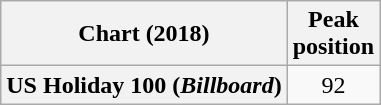<table class="wikitable sortable plainrowheaders" style="text-align:center">
<tr>
<th scope="col">Chart (2018)</th>
<th scope="col">Peak<br>position</th>
</tr>
<tr>
<th scope="row">US Holiday 100 (<em>Billboard</em>) </th>
<td style="text-align:center;">92</td>
</tr>
</table>
